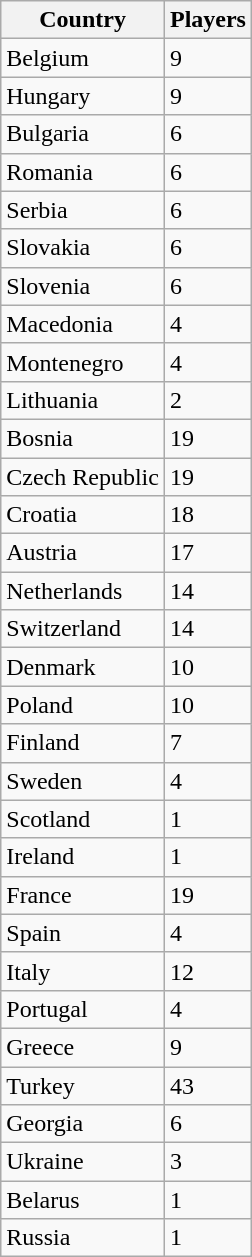<table class="wikitable sortable">
<tr>
<th>Country</th>
<th>Players</th>
</tr>
<tr>
<td>Belgium</td>
<td>9</td>
</tr>
<tr>
<td>Hungary</td>
<td>9</td>
</tr>
<tr>
<td>Bulgaria</td>
<td>6</td>
</tr>
<tr>
<td>Romania</td>
<td>6</td>
</tr>
<tr>
<td>Serbia</td>
<td>6</td>
</tr>
<tr>
<td>Slovakia</td>
<td>6</td>
</tr>
<tr>
<td>Slovenia</td>
<td>6</td>
</tr>
<tr>
<td>Macedonia</td>
<td>4</td>
</tr>
<tr>
<td>Montenegro</td>
<td>4</td>
</tr>
<tr>
<td>Lithuania</td>
<td>2</td>
</tr>
<tr>
<td>Bosnia</td>
<td>19</td>
</tr>
<tr>
<td>Czech Republic</td>
<td>19</td>
</tr>
<tr>
<td>Croatia</td>
<td>18</td>
</tr>
<tr>
<td>Austria</td>
<td>17</td>
</tr>
<tr>
<td>Netherlands</td>
<td>14</td>
</tr>
<tr>
<td>Switzerland</td>
<td>14</td>
</tr>
<tr>
<td>Denmark</td>
<td>10</td>
</tr>
<tr>
<td>Poland</td>
<td>10</td>
</tr>
<tr>
<td>Finland</td>
<td>7</td>
</tr>
<tr>
<td>Sweden</td>
<td>4</td>
</tr>
<tr>
<td>Scotland</td>
<td>1</td>
</tr>
<tr>
<td>Ireland</td>
<td>1</td>
</tr>
<tr>
<td>France</td>
<td>19</td>
</tr>
<tr>
<td>Spain</td>
<td>4</td>
</tr>
<tr>
<td>Italy</td>
<td>12</td>
</tr>
<tr>
<td>Portugal</td>
<td>4</td>
</tr>
<tr>
<td>Greece</td>
<td>9</td>
</tr>
<tr>
<td>Turkey</td>
<td>43</td>
</tr>
<tr>
<td>Georgia</td>
<td>6</td>
</tr>
<tr>
<td>Ukraine</td>
<td>3</td>
</tr>
<tr>
<td>Belarus</td>
<td>1</td>
</tr>
<tr>
<td>Russia</td>
<td>1</td>
</tr>
</table>
